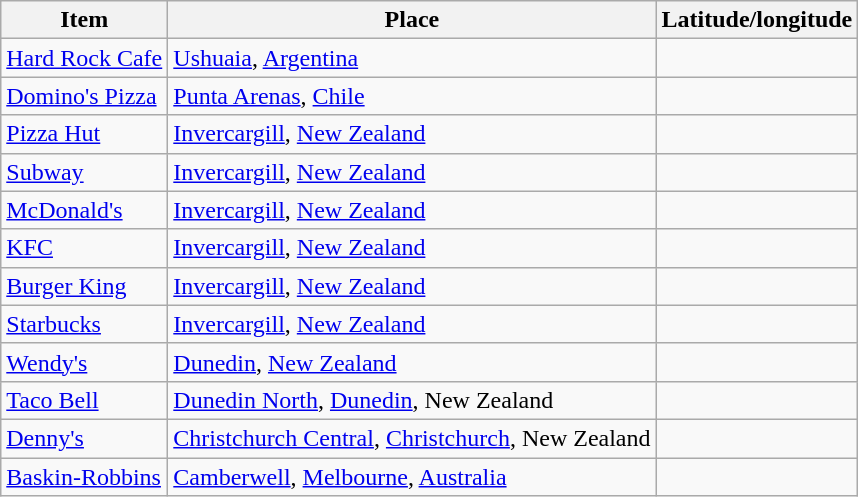<table class="wikitable"  font-size:95%;">
<tr>
<th>Item</th>
<th>Place</th>
<th>Latitude/longitude</th>
</tr>
<tr>
<td><a href='#'>Hard Rock Cafe</a></td>
<td><a href='#'>Ushuaia</a>, <a href='#'>Argentina</a></td>
<td></td>
</tr>
<tr>
<td><a href='#'>Domino's Pizza</a></td>
<td><a href='#'>Punta Arenas</a>, <a href='#'>Chile</a></td>
<td></td>
</tr>
<tr>
<td><a href='#'>Pizza Hut</a></td>
<td><a href='#'>Invercargill</a>, <a href='#'>New Zealand</a></td>
<td></td>
</tr>
<tr>
<td><a href='#'>Subway</a></td>
<td><a href='#'>Invercargill</a>, <a href='#'>New Zealand</a></td>
<td></td>
</tr>
<tr>
<td><a href='#'>McDonald's</a></td>
<td><a href='#'>Invercargill</a>, <a href='#'>New Zealand</a></td>
<td></td>
</tr>
<tr>
<td><a href='#'>KFC</a></td>
<td><a href='#'>Invercargill</a>, <a href='#'>New Zealand</a></td>
<td></td>
</tr>
<tr>
<td><a href='#'>Burger King</a></td>
<td><a href='#'>Invercargill</a>, <a href='#'>New Zealand</a></td>
<td></td>
</tr>
<tr>
<td><a href='#'>Starbucks</a></td>
<td><a href='#'>Invercargill</a>, <a href='#'>New Zealand</a></td>
<td></td>
</tr>
<tr>
<td><a href='#'>Wendy's</a></td>
<td><a href='#'>Dunedin</a>, <a href='#'>New Zealand</a></td>
<td></td>
</tr>
<tr>
<td><a href='#'>Taco Bell</a></td>
<td><a href='#'>Dunedin North</a>, <a href='#'>Dunedin</a>, New Zealand</td>
<td></td>
</tr>
<tr>
<td><a href='#'>Denny's</a></td>
<td><a href='#'>Christchurch Central</a>, <a href='#'>Christchurch</a>, New Zealand</td>
<td></td>
</tr>
<tr>
<td><a href='#'>Baskin-Robbins</a></td>
<td><a href='#'>Camberwell</a>, <a href='#'>Melbourne</a>, <a href='#'>Australia</a></td>
<td></td>
</tr>
</table>
